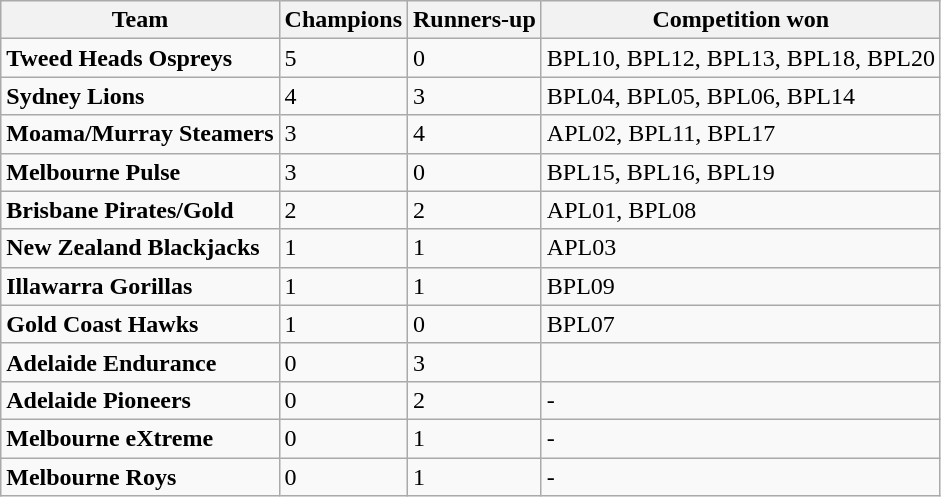<table class="wikitable">
<tr>
<th>Team</th>
<th>Champions</th>
<th>Runners-up</th>
<th>Competition won</th>
</tr>
<tr>
<td><strong>Tweed Heads</strong> <strong>Ospreys</strong></td>
<td>5</td>
<td>0</td>
<td>BPL10, BPL12, BPL13, BPL18, BPL20</td>
</tr>
<tr>
<td><strong>Sydney Lions</strong></td>
<td>4</td>
<td>3</td>
<td>BPL04, BPL05, BPL06, BPL14</td>
</tr>
<tr>
<td><strong>Moama/Murray Steamers</strong></td>
<td>3</td>
<td>4</td>
<td>APL02, BPL11, BPL17</td>
</tr>
<tr>
<td><strong>Melbourne Pulse</strong></td>
<td>3</td>
<td>0</td>
<td>BPL15, BPL16, BPL19</td>
</tr>
<tr>
<td><strong>Brisbane Pirates/Gold</strong></td>
<td>2</td>
<td>2</td>
<td>APL01, BPL08</td>
</tr>
<tr>
<td><strong>New Zealand Blackjacks</strong></td>
<td>1</td>
<td>1</td>
<td>APL03</td>
</tr>
<tr>
<td><strong>Illawarra Gorillas</strong></td>
<td>1</td>
<td>1</td>
<td>BPL09</td>
</tr>
<tr>
<td><strong>Gold Coast Hawks</strong></td>
<td>1</td>
<td>0</td>
<td>BPL07</td>
</tr>
<tr>
<td><strong>Adelaide Endurance</strong></td>
<td>0</td>
<td>3</td>
<td></td>
</tr>
<tr>
<td><strong>Adelaide Pioneers</strong></td>
<td>0</td>
<td>2</td>
<td>-</td>
</tr>
<tr>
<td><strong>Melbourne eXtreme</strong></td>
<td>0</td>
<td>1</td>
<td>-</td>
</tr>
<tr>
<td><strong>Melbourne Roys</strong></td>
<td>0</td>
<td>1</td>
<td>-</td>
</tr>
</table>
